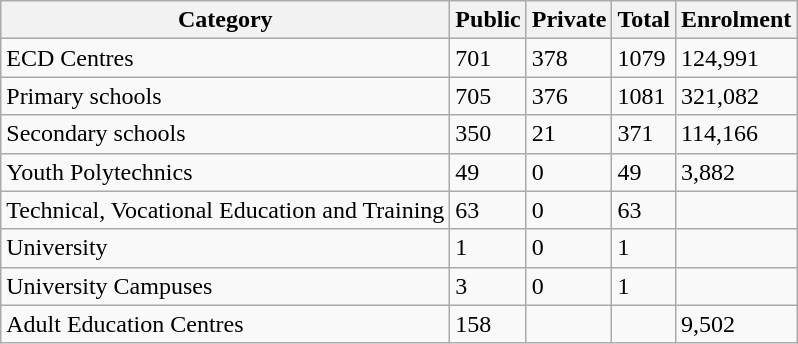<table class="wikitable">
<tr>
<th>Category</th>
<th>Public</th>
<th>Private</th>
<th>Total</th>
<th>Enrolment</th>
</tr>
<tr>
<td>ECD Centres</td>
<td>701</td>
<td>378</td>
<td>1079</td>
<td>124,991</td>
</tr>
<tr>
<td>Primary schools</td>
<td>705</td>
<td>376</td>
<td>1081</td>
<td>321,082</td>
</tr>
<tr>
<td>Secondary schools</td>
<td>350</td>
<td>21</td>
<td>371</td>
<td>114,166</td>
</tr>
<tr>
<td>Youth Polytechnics</td>
<td>49</td>
<td>0</td>
<td>49</td>
<td>3,882</td>
</tr>
<tr>
<td>Technical, Vocational Education and Training</td>
<td>63</td>
<td>0</td>
<td>63</td>
<td></td>
</tr>
<tr>
<td>University</td>
<td>1</td>
<td>0</td>
<td>1</td>
<td></td>
</tr>
<tr>
<td>University Campuses</td>
<td>3</td>
<td>0</td>
<td>1</td>
<td></td>
</tr>
<tr>
<td>Adult Education Centres</td>
<td>158</td>
<td></td>
<td></td>
<td>9,502</td>
</tr>
</table>
